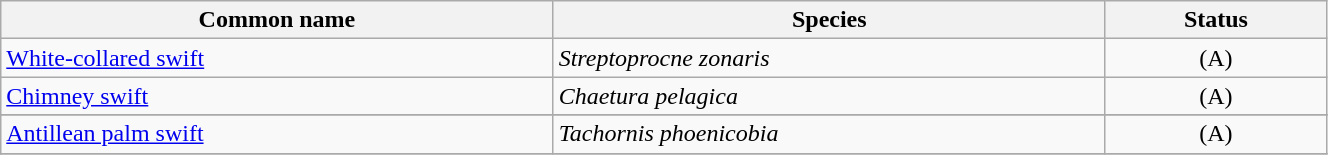<table width=70% class="wikitable">
<tr>
<th width=20%>Common name</th>
<th width=20%>Species</th>
<th width=8%>Status</th>
</tr>
<tr>
<td><a href='#'>White-collared swift</a></td>
<td><em>Streptoprocne zonaris</em></td>
<td align=center>(A)</td>
</tr>
<tr>
<td><a href='#'>Chimney swift</a></td>
<td><em>Chaetura pelagica</em></td>
<td align=center>(A)</td>
</tr>
<tr>
</tr>
<tr>
<td><a href='#'>Antillean palm swift</a></td>
<td><em>Tachornis phoenicobia</em></td>
<td align=center>(A)</td>
</tr>
<tr>
</tr>
</table>
